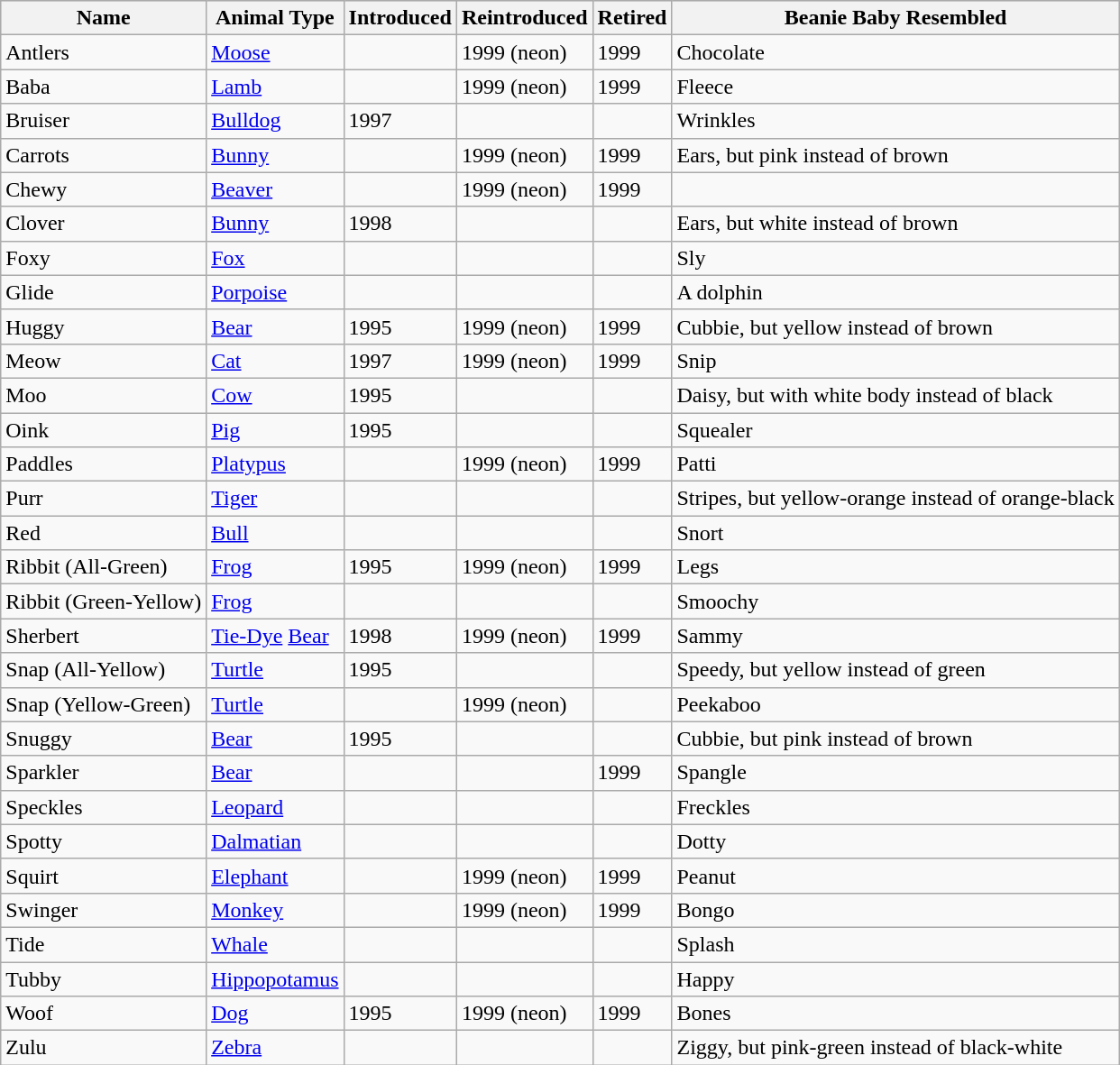<table class="wikitable">
<tr style="background-color:#DDDDDD;text-align:center;">
<th>Name</th>
<th>Animal Type</th>
<th>Introduced</th>
<th>Reintroduced</th>
<th>Retired</th>
<th>Beanie Baby Resembled</th>
</tr>
<tr>
<td><div>Antlers</div></td>
<td><a href='#'>Moose</a></td>
<td></td>
<td>1999 (neon)</td>
<td>1999</td>
<td>Chocolate</td>
</tr>
<tr>
<td><div>Baba</div></td>
<td><a href='#'>Lamb</a></td>
<td></td>
<td>1999 (neon)</td>
<td>1999</td>
<td>Fleece</td>
</tr>
<tr>
<td><div>Bruiser</div></td>
<td><a href='#'>Bulldog</a></td>
<td>1997</td>
<td></td>
<td></td>
<td>Wrinkles</td>
</tr>
<tr>
<td><div>Carrots</div></td>
<td><a href='#'>Bunny</a></td>
<td></td>
<td>1999 (neon)</td>
<td>1999</td>
<td>Ears, but pink instead of brown</td>
</tr>
<tr>
<td><div>Chewy</div></td>
<td><a href='#'>Beaver</a></td>
<td></td>
<td>1999 (neon)</td>
<td>1999</td>
<td></td>
</tr>
<tr>
<td><div>Clover</div></td>
<td><a href='#'>Bunny</a></td>
<td>1998</td>
<td></td>
<td></td>
<td>Ears, but white instead of brown</td>
</tr>
<tr>
<td><div>Foxy</div></td>
<td><a href='#'>Fox</a></td>
<td></td>
<td></td>
<td></td>
<td>Sly</td>
</tr>
<tr>
<td><div>Glide</div></td>
<td><a href='#'>Porpoise</a></td>
<td></td>
<td></td>
<td></td>
<td>A dolphin</td>
</tr>
<tr>
<td><div>Huggy</div></td>
<td><a href='#'>Bear</a></td>
<td>1995</td>
<td>1999 (neon)</td>
<td>1999</td>
<td>Cubbie, but yellow instead of brown</td>
</tr>
<tr>
<td><div>Meow</div></td>
<td><a href='#'>Cat</a></td>
<td>1997</td>
<td>1999 (neon)</td>
<td>1999</td>
<td>Snip</td>
</tr>
<tr>
<td><div>Moo</div></td>
<td><a href='#'>Cow</a></td>
<td>1995</td>
<td></td>
<td></td>
<td>Daisy, but with white body instead of black</td>
</tr>
<tr>
<td><div>Oink</div></td>
<td><a href='#'>Pig</a></td>
<td>1995</td>
<td></td>
<td></td>
<td>Squealer</td>
</tr>
<tr>
<td><div>Paddles</div></td>
<td><a href='#'>Platypus</a></td>
<td></td>
<td>1999 (neon)</td>
<td>1999</td>
<td>Patti</td>
</tr>
<tr>
<td><div>Purr</div></td>
<td><a href='#'>Tiger</a></td>
<td></td>
<td></td>
<td></td>
<td>Stripes, but yellow-orange instead of orange-black</td>
</tr>
<tr>
<td><div>Red</div></td>
<td><a href='#'>Bull</a></td>
<td></td>
<td></td>
<td></td>
<td>Snort</td>
</tr>
<tr>
<td><div>Ribbit (All-Green)</div></td>
<td><a href='#'>Frog</a></td>
<td>1995</td>
<td>1999 (neon)</td>
<td>1999</td>
<td>Legs</td>
</tr>
<tr>
<td><div>Ribbit (Green-Yellow)</div></td>
<td><a href='#'>Frog</a></td>
<td></td>
<td></td>
<td></td>
<td>Smoochy</td>
</tr>
<tr>
<td><div>Sherbert</div></td>
<td><a href='#'>Tie-Dye</a> <a href='#'>Bear</a></td>
<td>1998</td>
<td>1999 (neon)</td>
<td>1999</td>
<td>Sammy</td>
</tr>
<tr>
<td><div>Snap (All-Yellow)</div></td>
<td><a href='#'>Turtle</a></td>
<td>1995</td>
<td></td>
<td></td>
<td>Speedy, but yellow instead of green</td>
</tr>
<tr>
<td><div>Snap (Yellow-Green)</div></td>
<td><a href='#'>Turtle</a></td>
<td></td>
<td>1999 (neon)</td>
<td></td>
<td>Peekaboo</td>
</tr>
<tr>
<td><div>Snuggy</div></td>
<td><a href='#'>Bear</a></td>
<td>1995</td>
<td></td>
<td></td>
<td>Cubbie, but pink instead of brown</td>
</tr>
<tr>
<td><div>Sparkler</div></td>
<td><a href='#'>Bear</a></td>
<td></td>
<td></td>
<td>1999</td>
<td>Spangle</td>
</tr>
<tr>
<td><div>Speckles</div></td>
<td><a href='#'>Leopard</a></td>
<td></td>
<td></td>
<td></td>
<td>Freckles</td>
</tr>
<tr>
<td><div>Spotty</div></td>
<td><a href='#'>Dalmatian</a></td>
<td></td>
<td></td>
<td></td>
<td>Dotty</td>
</tr>
<tr>
<td><div>Squirt</div></td>
<td><a href='#'>Elephant</a></td>
<td></td>
<td>1999 (neon)</td>
<td>1999</td>
<td>Peanut</td>
</tr>
<tr>
<td><div>Swinger</div></td>
<td><a href='#'>Monkey</a></td>
<td></td>
<td>1999 (neon)</td>
<td>1999</td>
<td>Bongo</td>
</tr>
<tr>
<td><div>Tide</div></td>
<td><a href='#'>Whale</a></td>
<td></td>
<td></td>
<td></td>
<td>Splash</td>
</tr>
<tr>
<td><div>Tubby</div></td>
<td><a href='#'>Hippopotamus</a></td>
<td></td>
<td></td>
<td></td>
<td>Happy</td>
</tr>
<tr>
<td><div>Woof</div></td>
<td><a href='#'>Dog</a></td>
<td>1995</td>
<td>1999 (neon)</td>
<td>1999</td>
<td>Bones</td>
</tr>
<tr>
<td><div>Zulu</div></td>
<td><a href='#'>Zebra</a></td>
<td></td>
<td></td>
<td></td>
<td>Ziggy, but pink-green instead of black-white</td>
</tr>
</table>
